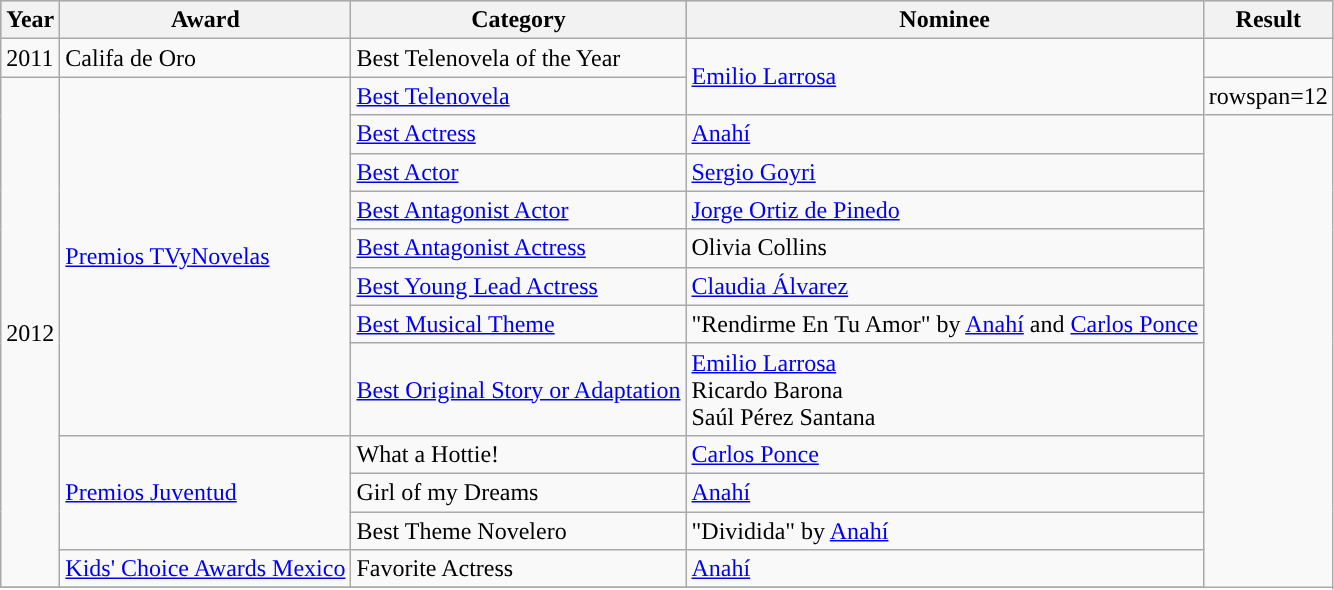<table class="wikitable">
<tr style="background:#b0c4de;">
<th>Year</th>
<th>Award</th>
<th>Category</th>
<th>Nominee</th>
<th>Result</th>
</tr>
<tr>
<td rowspan="1">2011</td>
<td rowspan="1">Califa de Oro</td>
<td>Best Telenovela of the Year</td>
<td rowspan="2"><a href='#'>Emilio Larrosa</a></td>
<td></td>
</tr>
<tr>
<td rowspan="12">2012</td>
<td rowspan="8"><a href='#'>Premios TVyNovelas</a></td>
<td><a href='#'>Best Telenovela</a></td>
<td>rowspan=12 </td>
</tr>
<tr>
<td><a href='#'>Best Actress</a></td>
<td><a href='#'>Anahí</a></td>
</tr>
<tr>
<td><a href='#'>Best Actor</a></td>
<td><a href='#'>Sergio Goyri</a></td>
</tr>
<tr>
<td><a href='#'>Best Antagonist Actor</a></td>
<td><a href='#'>Jorge Ortiz de Pinedo</a></td>
</tr>
<tr>
<td><a href='#'>Best Antagonist Actress</a></td>
<td>Olivia Collins</td>
</tr>
<tr>
<td><a href='#'>Best Young Lead Actress</a></td>
<td><a href='#'>Claudia Álvarez</a></td>
</tr>
<tr>
<td><a href='#'>Best Musical Theme</a></td>
<td>"Rendirme En Tu Amor" by <a href='#'>Anahí</a> and <a href='#'>Carlos Ponce</a></td>
</tr>
<tr>
<td><a href='#'>Best Original Story or Adaptation</a></td>
<td><a href='#'>Emilio Larrosa</a><br>Ricardo Barona<br>Saúl Pérez Santana</td>
</tr>
<tr>
<td rowspan="3"><a href='#'>Premios Juventud</a></td>
<td>What a Hottie!</td>
<td><a href='#'>Carlos Ponce</a></td>
</tr>
<tr>
<td>Girl of my Dreams</td>
<td><a href='#'>Anahí</a></td>
</tr>
<tr>
<td>Best Theme Novelero</td>
<td>"Dividida" by <a href='#'>Anahí</a></td>
</tr>
<tr>
<td rowspan="1"><a href='#'>Kids' Choice Awards Mexico</a></td>
<td>Favorite Actress</td>
<td><a href='#'>Anahí</a></td>
</tr>
<tr>
</tr>
</table>
